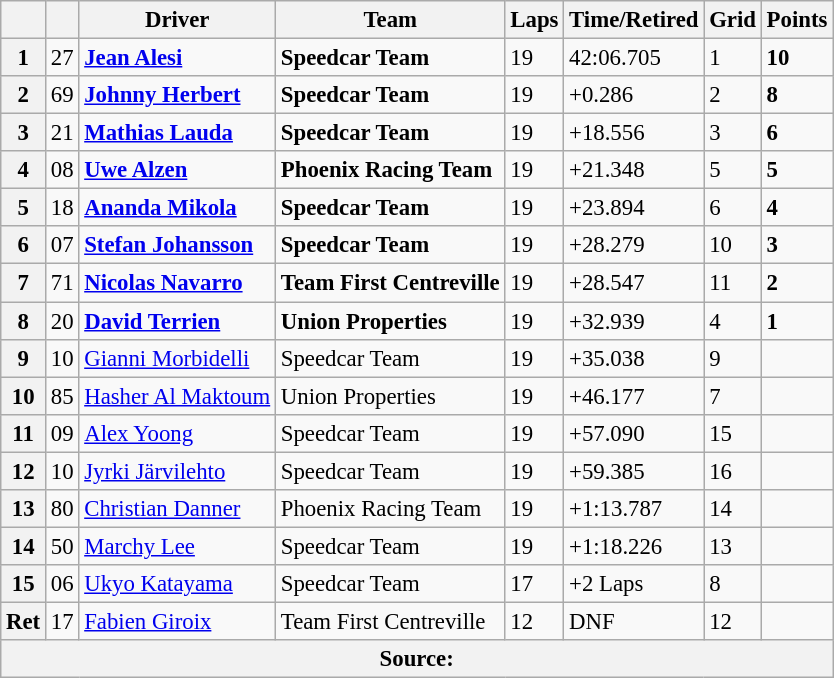<table class="wikitable" style="font-size: 95%">
<tr>
<th></th>
<th></th>
<th>Driver</th>
<th>Team</th>
<th>Laps</th>
<th>Time/Retired</th>
<th>Grid</th>
<th>Points</th>
</tr>
<tr>
<th>1</th>
<td>27</td>
<td> <strong><a href='#'>Jean Alesi</a></strong></td>
<td><strong>Speedcar Team</strong></td>
<td>19</td>
<td>42:06.705</td>
<td>1</td>
<td><strong>10</strong></td>
</tr>
<tr>
<th>2</th>
<td>69</td>
<td> <strong><a href='#'>Johnny Herbert</a></strong></td>
<td><strong>Speedcar Team</strong></td>
<td>19</td>
<td>+0.286</td>
<td>2</td>
<td><strong>8</strong></td>
</tr>
<tr>
<th>3</th>
<td>21</td>
<td> <strong><a href='#'>Mathias Lauda</a></strong></td>
<td><strong>Speedcar Team</strong></td>
<td>19</td>
<td>+18.556</td>
<td>3</td>
<td><strong>6</strong></td>
</tr>
<tr>
<th>4</th>
<td>08</td>
<td> <strong><a href='#'>Uwe Alzen</a></strong></td>
<td><strong>Phoenix Racing Team</strong></td>
<td>19</td>
<td>+21.348</td>
<td>5</td>
<td><strong>5</strong></td>
</tr>
<tr>
<th>5</th>
<td>18</td>
<td> <strong><a href='#'>Ananda Mikola</a></strong></td>
<td><strong>Speedcar Team</strong></td>
<td>19</td>
<td>+23.894</td>
<td>6</td>
<td><strong>4</strong></td>
</tr>
<tr>
<th>6</th>
<td>07</td>
<td> <strong><a href='#'>Stefan Johansson</a></strong></td>
<td><strong>Speedcar Team</strong></td>
<td>19</td>
<td>+28.279</td>
<td>10</td>
<td><strong>3</strong></td>
</tr>
<tr>
<th>7</th>
<td>71</td>
<td> <strong><a href='#'>Nicolas Navarro</a></strong></td>
<td><strong>Team First Centreville</strong></td>
<td>19</td>
<td>+28.547</td>
<td>11</td>
<td><strong>2</strong></td>
</tr>
<tr>
<th>8</th>
<td>20</td>
<td> <strong><a href='#'>David Terrien</a></strong></td>
<td><strong>Union Properties</strong></td>
<td>19</td>
<td>+32.939</td>
<td>4</td>
<td><strong>1</strong></td>
</tr>
<tr>
<th>9</th>
<td>10</td>
<td> <a href='#'>Gianni Morbidelli</a></td>
<td>Speedcar Team</td>
<td>19</td>
<td>+35.038</td>
<td>9</td>
<td></td>
</tr>
<tr>
<th>10</th>
<td>85</td>
<td> <a href='#'>Hasher Al Maktoum</a></td>
<td>Union Properties</td>
<td>19</td>
<td>+46.177</td>
<td>7</td>
<td></td>
</tr>
<tr>
<th>11</th>
<td>09</td>
<td> <a href='#'>Alex Yoong</a></td>
<td>Speedcar Team</td>
<td>19</td>
<td>+57.090</td>
<td>15</td>
<td></td>
</tr>
<tr>
<th>12</th>
<td>10</td>
<td> <a href='#'>Jyrki Järvilehto</a></td>
<td>Speedcar Team</td>
<td>19</td>
<td>+59.385</td>
<td>16</td>
</tr>
<tr>
<th>13</th>
<td>80</td>
<td> <a href='#'>Christian Danner</a></td>
<td>Phoenix Racing Team</td>
<td>19</td>
<td>+1:13.787</td>
<td>14</td>
<td></td>
</tr>
<tr>
<th>14</th>
<td>50</td>
<td> <a href='#'>Marchy Lee</a></td>
<td>Speedcar Team</td>
<td>19</td>
<td>+1:18.226</td>
<td>13</td>
<td></td>
</tr>
<tr>
<th>15</th>
<td>06</td>
<td> <a href='#'>Ukyo Katayama</a></td>
<td>Speedcar Team</td>
<td>17</td>
<td>+2 Laps</td>
<td>8</td>
<td></td>
</tr>
<tr>
<th>Ret</th>
<td>17</td>
<td> <a href='#'>Fabien Giroix</a></td>
<td>Team First Centreville</td>
<td>12</td>
<td>DNF</td>
<td>12</td>
<td></td>
</tr>
<tr>
<th colspan="8">Source:</th>
</tr>
</table>
